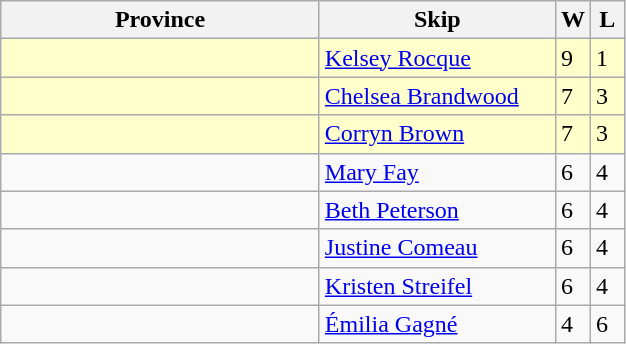<table class="wikitable">
<tr>
<th width=205>Province</th>
<th width=150>Skip</th>
<th width=15>W</th>
<th width=15>L</th>
</tr>
<tr style="background:#ffffcc;">
<td></td>
<td><a href='#'>Kelsey Rocque</a></td>
<td>9</td>
<td>1</td>
</tr>
<tr bgcolor=#ffffcc>
<td></td>
<td><a href='#'>Chelsea Brandwood</a></td>
<td>7</td>
<td>3</td>
</tr>
<tr bgcolor=#ffffcc>
<td></td>
<td><a href='#'>Corryn Brown</a></td>
<td>7</td>
<td>3</td>
</tr>
<tr>
<td></td>
<td><a href='#'>Mary Fay</a></td>
<td>6</td>
<td>4</td>
</tr>
<tr>
<td></td>
<td><a href='#'>Beth Peterson</a></td>
<td>6</td>
<td>4</td>
</tr>
<tr>
<td></td>
<td><a href='#'>Justine Comeau</a></td>
<td>6</td>
<td>4</td>
</tr>
<tr>
<td></td>
<td><a href='#'>Kristen Streifel</a></td>
<td>6</td>
<td>4</td>
</tr>
<tr>
<td></td>
<td><a href='#'>Émilia Gagné</a></td>
<td>4</td>
<td>6</td>
</tr>
</table>
